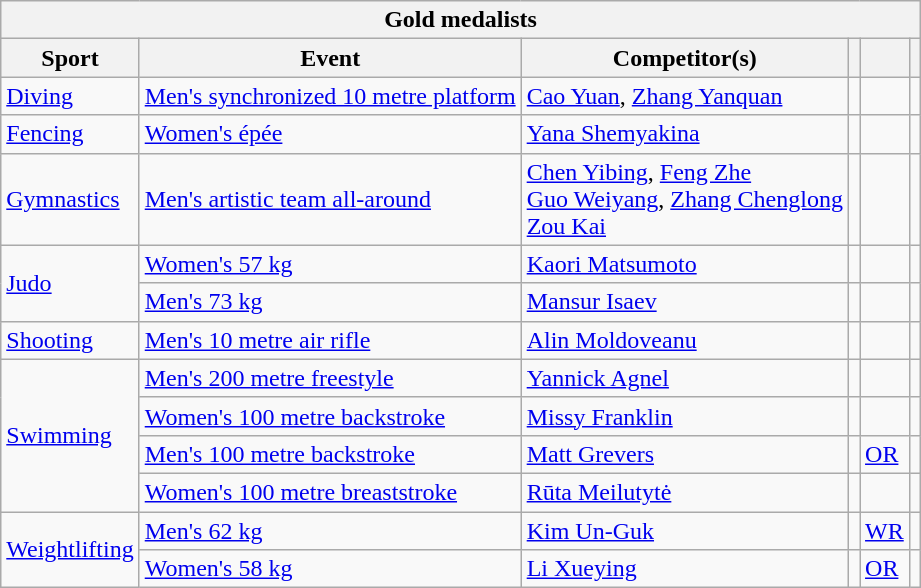<table class="wikitable">
<tr>
<th colspan="6">Gold medalists</th>
</tr>
<tr>
<th>Sport</th>
<th>Event</th>
<th>Competitor(s)</th>
<th></th>
<th></th>
<th></th>
</tr>
<tr>
<td><a href='#'>Diving</a></td>
<td><a href='#'>Men's synchronized 10 metre platform</a></td>
<td><a href='#'>Cao Yuan</a>, <a href='#'>Zhang Yanquan</a></td>
<td></td>
<td></td>
<td></td>
</tr>
<tr>
<td><a href='#'>Fencing</a></td>
<td><a href='#'>Women's épée</a></td>
<td><a href='#'>Yana Shemyakina</a></td>
<td></td>
<td></td>
<td></td>
</tr>
<tr>
<td><a href='#'>Gymnastics</a></td>
<td><a href='#'>Men's artistic team all-around</a></td>
<td><a href='#'>Chen Yibing</a>, <a href='#'>Feng Zhe</a><br><a href='#'>Guo Weiyang</a>, <a href='#'>Zhang Chenglong</a><br><a href='#'>Zou Kai</a></td>
<td></td>
<td></td>
<td></td>
</tr>
<tr>
<td rowspan="2"><a href='#'>Judo</a></td>
<td><a href='#'>Women's 57 kg</a></td>
<td><a href='#'>Kaori Matsumoto</a></td>
<td></td>
<td></td>
<td></td>
</tr>
<tr>
<td><a href='#'>Men's 73 kg</a></td>
<td><a href='#'>Mansur Isaev</a></td>
<td></td>
<td></td>
<td></td>
</tr>
<tr>
<td><a href='#'>Shooting</a></td>
<td><a href='#'>Men's 10 metre air rifle</a></td>
<td><a href='#'>Alin Moldoveanu</a></td>
<td></td>
<td></td>
<td></td>
</tr>
<tr>
<td rowspan="4"><a href='#'>Swimming</a></td>
<td><a href='#'>Men's 200 metre freestyle</a></td>
<td><a href='#'>Yannick Agnel</a></td>
<td></td>
<td></td>
<td></td>
</tr>
<tr>
<td><a href='#'>Women's 100 metre backstroke</a></td>
<td><a href='#'>Missy Franklin</a></td>
<td></td>
<td></td>
<td></td>
</tr>
<tr>
<td><a href='#'>Men's 100 metre backstroke</a></td>
<td><a href='#'>Matt Grevers</a></td>
<td></td>
<td><a href='#'>OR</a></td>
<td></td>
</tr>
<tr>
<td><a href='#'>Women's 100 metre breaststroke</a></td>
<td><a href='#'>Rūta Meilutytė</a></td>
<td></td>
<td></td>
<td></td>
</tr>
<tr>
<td rowspan="2"><a href='#'>Weightlifting</a></td>
<td><a href='#'>Men's 62 kg</a></td>
<td><a href='#'>Kim Un-Guk</a></td>
<td></td>
<td><a href='#'>WR</a></td>
<td></td>
</tr>
<tr>
<td><a href='#'>Women's 58 kg</a></td>
<td><a href='#'>Li Xueying</a></td>
<td></td>
<td><a href='#'>OR</a></td>
<td></td>
</tr>
</table>
